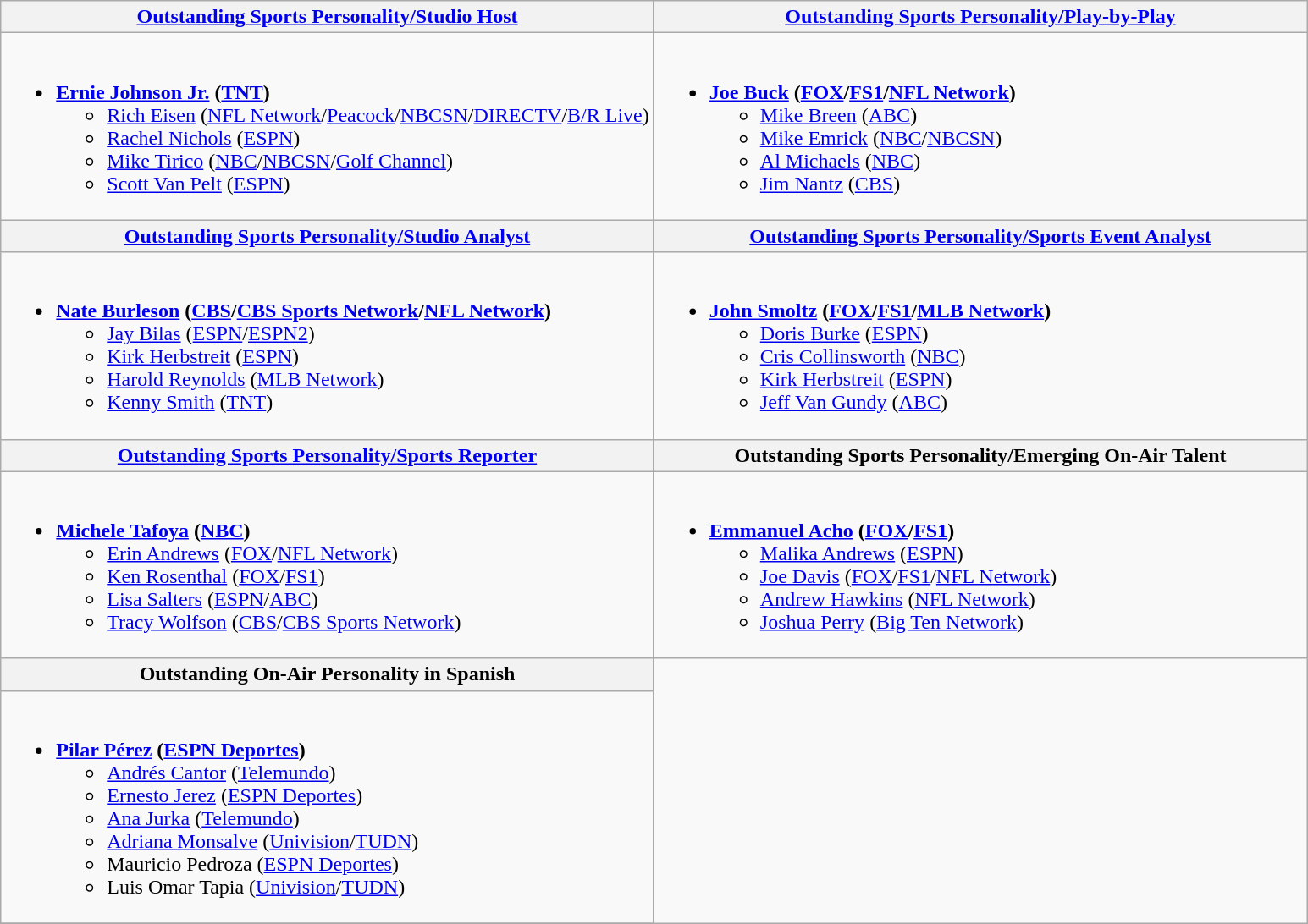<table class=wikitable>
<tr>
<th style="width:50%"><a href='#'>Outstanding Sports Personality/Studio Host</a></th>
<th style="width:50%"><a href='#'>Outstanding Sports Personality/Play-by-Play</a></th>
</tr>
<tr>
<td valign="top"><br><ul><li><strong><a href='#'>Ernie Johnson Jr.</a> (<a href='#'>TNT</a>)</strong><ul><li><a href='#'>Rich Eisen</a> (<a href='#'>NFL Network</a>/<a href='#'>Peacock</a>/<a href='#'>NBCSN</a>/<a href='#'>DIRECTV</a>/<a href='#'>B/R Live</a>)</li><li><a href='#'>Rachel Nichols</a> (<a href='#'>ESPN</a>)</li><li><a href='#'>Mike Tirico</a> (<a href='#'>NBC</a>/<a href='#'>NBCSN</a>/<a href='#'>Golf Channel</a>)</li><li><a href='#'>Scott Van Pelt</a> (<a href='#'>ESPN</a>)</li></ul></li></ul></td>
<td valign="top"><br><ul><li><strong><a href='#'>Joe Buck</a> (<a href='#'>FOX</a>/<a href='#'>FS1</a>/<a href='#'>NFL Network</a>)</strong><ul><li><a href='#'>Mike Breen</a> (<a href='#'>ABC</a>)</li><li><a href='#'>Mike Emrick</a> (<a href='#'>NBC</a>/<a href='#'>NBCSN</a>)</li><li><a href='#'>Al Michaels</a> (<a href='#'>NBC</a>)</li><li><a href='#'>Jim Nantz</a> (<a href='#'>CBS</a>)</li></ul></li></ul></td>
</tr>
<tr>
<th style="width:50%"><a href='#'>Outstanding Sports Personality/Studio Analyst</a></th>
<th style="width:50%"><a href='#'>Outstanding Sports Personality/Sports Event Analyst</a></th>
</tr>
<tr>
<td valign="top"><br><ul><li><strong><a href='#'>Nate Burleson</a> (<a href='#'>CBS</a>/<a href='#'>CBS Sports Network</a>/<a href='#'>NFL Network</a>)</strong><ul><li><a href='#'>Jay Bilas</a> (<a href='#'>ESPN</a>/<a href='#'>ESPN2</a>)</li><li><a href='#'>Kirk Herbstreit</a> (<a href='#'>ESPN</a>)</li><li><a href='#'>Harold Reynolds</a> (<a href='#'>MLB Network</a>)</li><li><a href='#'>Kenny Smith</a> (<a href='#'>TNT</a>)</li></ul></li></ul></td>
<td valign="top"><br><ul><li><strong><a href='#'>John Smoltz</a> (<a href='#'>FOX</a>/<a href='#'>FS1</a>/<a href='#'>MLB Network</a>)</strong><ul><li><a href='#'>Doris Burke</a> (<a href='#'>ESPN</a>)</li><li><a href='#'>Cris Collinsworth</a> (<a href='#'>NBC</a>)</li><li><a href='#'>Kirk Herbstreit</a> (<a href='#'>ESPN</a>)</li><li><a href='#'>Jeff Van Gundy</a> (<a href='#'>ABC</a>)</li></ul></li></ul></td>
</tr>
<tr>
<th style="width:50%"><a href='#'>Outstanding Sports Personality/Sports Reporter</a></th>
<th style="width:50%">Outstanding Sports Personality/Emerging On-Air Talent</th>
</tr>
<tr>
<td valign="top"><br><ul><li><strong><a href='#'>Michele Tafoya</a> (<a href='#'>NBC</a>)</strong><ul><li><a href='#'>Erin Andrews</a> (<a href='#'>FOX</a>/<a href='#'>NFL Network</a>)</li><li><a href='#'>Ken Rosenthal</a> (<a href='#'>FOX</a>/<a href='#'>FS1</a>)</li><li><a href='#'>Lisa Salters</a> (<a href='#'>ESPN</a>/<a href='#'>ABC</a>)</li><li><a href='#'>Tracy Wolfson</a> (<a href='#'>CBS</a>/<a href='#'>CBS Sports Network</a>)</li></ul></li></ul></td>
<td valign="top"><br><ul><li><strong><a href='#'>Emmanuel Acho</a> (<a href='#'>FOX</a>/<a href='#'>FS1</a>)</strong><ul><li><a href='#'>Malika Andrews</a> (<a href='#'>ESPN</a>)</li><li><a href='#'>Joe Davis</a> (<a href='#'>FOX</a>/<a href='#'>FS1</a>/<a href='#'>NFL Network</a>)</li><li><a href='#'>Andrew Hawkins</a> (<a href='#'>NFL Network</a>)</li><li><a href='#'>Joshua Perry</a> (<a href='#'>Big Ten Network</a>)</li></ul></li></ul></td>
</tr>
<tr>
<th style="width:50%">Outstanding On-Air Personality in Spanish</th>
</tr>
<tr>
<td valign="top"><br><ul><li><strong><a href='#'>Pilar Pérez</a> (<a href='#'>ESPN Deportes</a>)</strong><ul><li><a href='#'>Andrés Cantor</a> (<a href='#'>Telemundo</a>)</li><li><a href='#'>Ernesto Jerez</a> (<a href='#'>ESPN Deportes</a>)</li><li><a href='#'>Ana Jurka</a> (<a href='#'>Telemundo</a>)</li><li><a href='#'>Adriana Monsalve</a> (<a href='#'>Univision</a>/<a href='#'>TUDN</a>)</li><li>Mauricio Pedroza (<a href='#'>ESPN Deportes</a>)</li><li>Luis Omar Tapia (<a href='#'>Univision</a>/<a href='#'>TUDN</a>)</li></ul></li></ul></td>
</tr>
<tr>
</tr>
</table>
